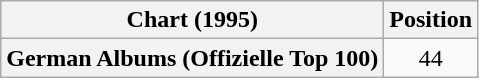<table class="wikitable plainrowheaders" style="text-align:center">
<tr>
<th scope="col">Chart (1995)</th>
<th scope="col">Position</th>
</tr>
<tr>
<th scope="row">German Albums (Offizielle Top 100)</th>
<td>44</td>
</tr>
</table>
